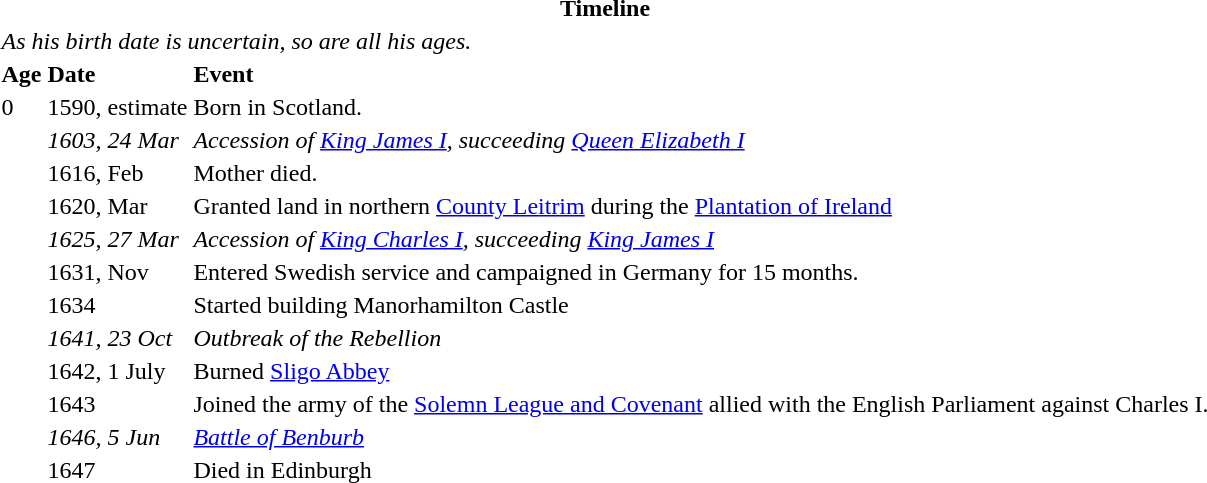<table>
<tr>
<th colspan=3>Timeline</th>
</tr>
<tr>
<td colspan=3><em>As his birth date is uncertain, so are all his ages.</em></td>
</tr>
<tr>
<th align="left">Age</th>
<th align="left">Date</th>
<th align="left">Event</th>
</tr>
<tr>
<td>0</td>
<td>1590, estimate</td>
<td>Born in Scotland.</td>
</tr>
<tr>
<td></td>
<td><em>1603, 24 Mar</em></td>
<td><em>Accession of <a href='#'>King James I</a>, succeeding <a href='#'>Queen Elizabeth I</a></em></td>
</tr>
<tr>
<td></td>
<td>1616, Feb</td>
<td>Mother died.</td>
</tr>
<tr>
<td></td>
<td>1620, Mar</td>
<td>Granted land in northern <a href='#'>County Leitrim</a> during the <a href='#'>Plantation of Ireland</a></td>
</tr>
<tr>
<td></td>
<td><em>1625, 27 Mar</em></td>
<td><em>Accession of <a href='#'>King Charles I</a>, succeeding <a href='#'>King James I</a></em></td>
</tr>
<tr>
<td></td>
<td>1631, Nov</td>
<td>Entered Swedish service and campaigned in Germany for 15 months.</td>
</tr>
<tr>
<td></td>
<td>1634</td>
<td>Started building Manorhamilton Castle</td>
</tr>
<tr>
<td></td>
<td><em>1641, 23 Oct</em></td>
<td><em>Outbreak of the Rebellion</em></td>
</tr>
<tr>
<td></td>
<td>1642, 1 July</td>
<td>Burned <a href='#'>Sligo Abbey</a></td>
</tr>
<tr>
<td></td>
<td>1643</td>
<td>Joined the army of the <a href='#'>Solemn League and Covenant</a> allied with the English Parliament against Charles I.</td>
</tr>
<tr>
<td></td>
<td><em>1646, 5 Jun</em></td>
<td><em><a href='#'>Battle of Benburb</a></em></td>
</tr>
<tr>
<td></td>
<td>1647</td>
<td>Died in Edinburgh</td>
</tr>
</table>
